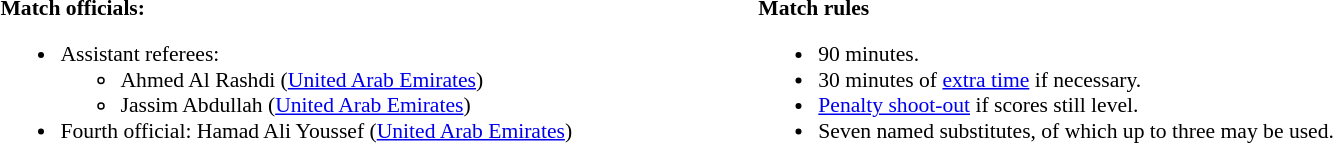<table style="width:100%;font-size:90%">
<tr>
<td><br><strong>Match officials:</strong><ul><li>Assistant referees:<ul><li>Ahmed Al Rashdi (<a href='#'>United Arab Emirates</a>)</li><li>Jassim Abdullah (<a href='#'>United Arab Emirates</a>)</li></ul></li><li>Fourth official: Hamad Ali Youssef (<a href='#'>United Arab Emirates</a>)</li></ul></td>
<td style="width:60%; vertical-align:top;"><br><strong>Match rules</strong><ul><li>90 minutes.</li><li>30 minutes of <a href='#'>extra time</a> if necessary.</li><li><a href='#'>Penalty shoot-out</a> if scores still level.</li><li>Seven named substitutes, of which up to three may be used.</li></ul></td>
</tr>
</table>
